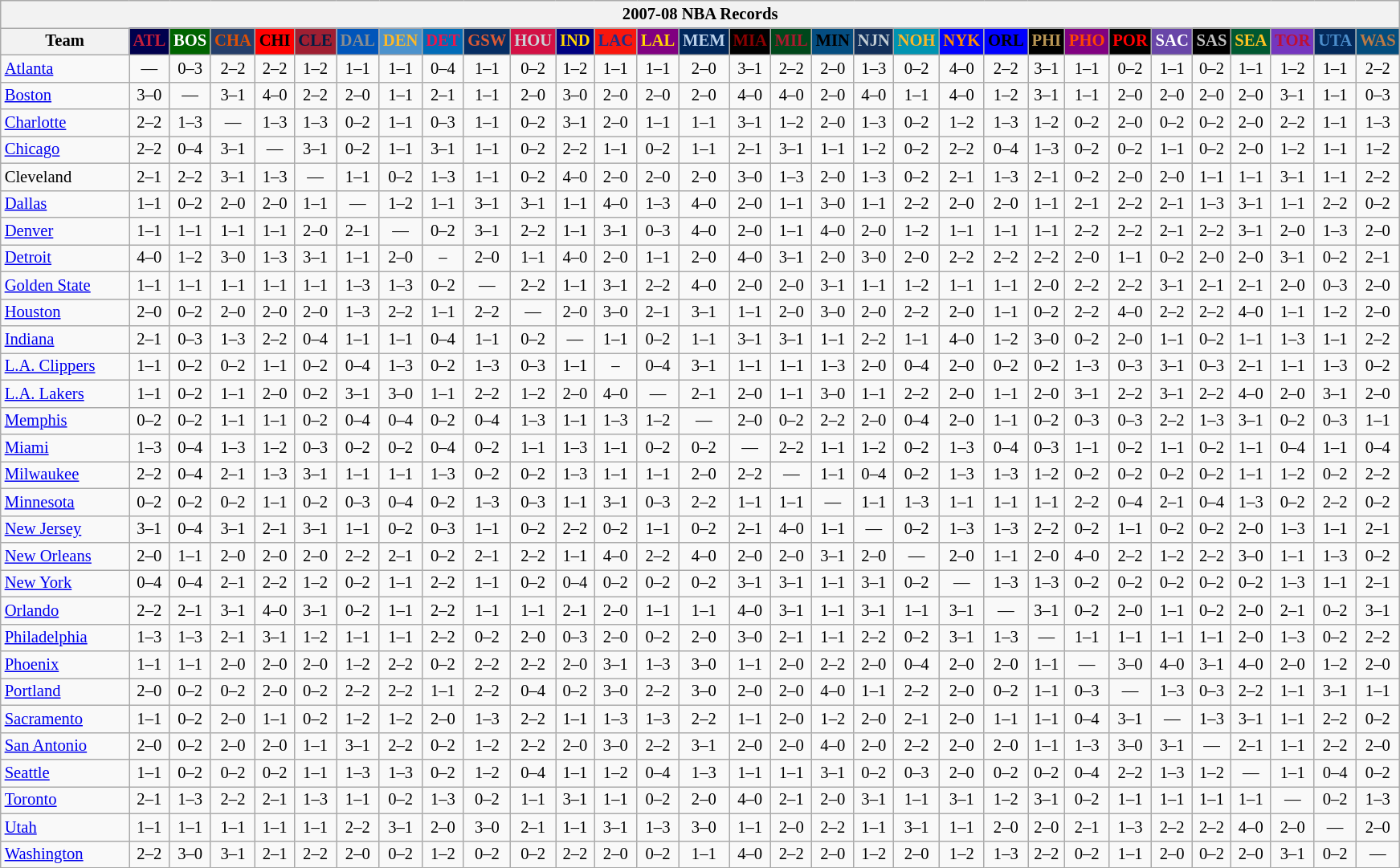<table class="wikitable" style="font-size:86%; text-align:center;">
<tr>
<th colspan=31>2007-08 NBA Records</th>
</tr>
<tr>
<th width=100>Team</th>
<th style="background:#00004d;color:#C41E3a;width=35">ATL</th>
<th style="background:#006400;color:#FFFFFF;width=35">BOS</th>
<th style="background:#253E6A;color:#DF5106;width=35">CHA</th>
<th style="background:#FF0000;color:#000000;width=35">CHI</th>
<th style="background:#9F1F32;color:#001D43;width=35">CLE</th>
<th style="background:#0055BA;color:#898D8F;width=35">DAL</th>
<th style="background:#4C92CC;color:#FDB827;width=35">DEN</th>
<th style="background:#006BB7;color:#ED164B;width=35">DET</th>
<th style="background:#072E63;color:#DC5A34;width=35">GSW</th>
<th style="background:#D31145;color:#CBD4D8;width=35">HOU</th>
<th style="background:#000080;color:#FFD700;width=35">IND</th>
<th style="background:#F9160D;color:#1A2E8B;width=35">LAC</th>
<th style="background:#800080;color:#FFD700;width=35">LAL</th>
<th style="background:#00265B;color:#BAD1EB;width=35">MEM</th>
<th style="background:#000000;color:#8B0000;width=35">MIA</th>
<th style="background:#00471B;color:#AC1A2F;width=35">MIL</th>
<th style="background:#044D80;color:#000000;width=35">MIN</th>
<th style="background:#12305B;color:#C4CED4;width=35">NJN</th>
<th style="background:#0093B1;color:#FDB827;width=35">NOH</th>
<th style="background:#0000FF;color:#FF8C00;width=35">NYK</th>
<th style="background:#0000FF;color:#000000;width=35">ORL</th>
<th style="background:#000000;color:#BB9754;width=35">PHI</th>
<th style="background:#800080;color:#FF4500;width=35">PHO</th>
<th style="background:#000000;color:#FF0000;width=35">POR</th>
<th style="background:#6846A8;color:#FFFFFF;width=35">SAC</th>
<th style="background:#000000;color:#C0C0C0;width=35">SAS</th>
<th style="background:#005831;color:#FFC322;width=35">SEA</th>
<th style="background:#7436BF;color:#BE0F34;width=35">TOR</th>
<th style="background:#042A5C;color:#4C8ECC;width=35">UTA</th>
<th style="background:#044D7D;color:#BC7A44;width=35">WAS</th>
</tr>
<tr>
<td style="text-align:left;"><a href='#'>Atlanta</a></td>
<td>—</td>
<td>0–3</td>
<td>2–2</td>
<td>2–2</td>
<td>1–2</td>
<td>1–1</td>
<td>1–1</td>
<td>0–4</td>
<td>1–1</td>
<td>0–2</td>
<td>1–2</td>
<td>1–1</td>
<td>1–1</td>
<td>2–0</td>
<td>3–1</td>
<td>2–2</td>
<td>2–0</td>
<td>1–3</td>
<td>0–2</td>
<td>4–0</td>
<td>2–2</td>
<td>3–1</td>
<td>1–1</td>
<td>0–2</td>
<td>1–1</td>
<td>0–2</td>
<td>1–1</td>
<td>1–2</td>
<td>1–1</td>
<td>2–2</td>
</tr>
<tr>
<td style="text-align:left;"><a href='#'>Boston</a></td>
<td>3–0</td>
<td>—</td>
<td>3–1</td>
<td>4–0</td>
<td>2–2</td>
<td>2–0</td>
<td>1–1</td>
<td>2–1</td>
<td>1–1</td>
<td>2–0</td>
<td>3–0</td>
<td>2–0</td>
<td>2–0</td>
<td>2–0</td>
<td>4–0</td>
<td>4–0</td>
<td>2–0</td>
<td>4–0</td>
<td>1–1</td>
<td>4–0</td>
<td>1–2</td>
<td>3–1</td>
<td>1–1</td>
<td>2–0</td>
<td>2–0</td>
<td>2–0</td>
<td>2–0</td>
<td>3–1</td>
<td>1–1</td>
<td>0–3</td>
</tr>
<tr>
<td style="text-align:left;"><a href='#'>Charlotte</a></td>
<td>2–2</td>
<td>1–3</td>
<td>—</td>
<td>1–3</td>
<td>1–3</td>
<td>0–2</td>
<td>1–1</td>
<td>0–3</td>
<td>1–1</td>
<td>0–2</td>
<td>3–1</td>
<td>2–0</td>
<td>1–1</td>
<td>1–1</td>
<td>3–1</td>
<td>1–2</td>
<td>2–0</td>
<td>1–3</td>
<td>0–2</td>
<td>1–2</td>
<td>1–3</td>
<td>1–2</td>
<td>0–2</td>
<td>2–0</td>
<td>0–2</td>
<td>0–2</td>
<td>2–0</td>
<td>2–2</td>
<td>1–1</td>
<td>1–3</td>
</tr>
<tr>
<td style="text-align:left;"><a href='#'>Chicago</a></td>
<td>2–2</td>
<td>0–4</td>
<td>3–1</td>
<td>—</td>
<td>3–1</td>
<td>0–2</td>
<td>1–1</td>
<td>3–1</td>
<td>1–1</td>
<td>0–2</td>
<td>2–2</td>
<td>1–1</td>
<td>0–2</td>
<td>1–1</td>
<td>2–1</td>
<td>3–1</td>
<td>1–1</td>
<td>1–2</td>
<td>0–2</td>
<td>2–2</td>
<td>0–4</td>
<td>1–3</td>
<td>0–2</td>
<td>0–2</td>
<td>1–1</td>
<td>0–2</td>
<td>2–0</td>
<td>1–2</td>
<td>1–1</td>
<td>1–2</td>
</tr>
<tr>
<td style="text-align:left;">Cleveland</td>
<td>2–1</td>
<td>2–2</td>
<td>3–1</td>
<td>1–3</td>
<td>—</td>
<td>1–1</td>
<td>0–2</td>
<td>1–3</td>
<td>1–1</td>
<td>0–2</td>
<td>4–0</td>
<td>2–0</td>
<td>2–0</td>
<td>2–0</td>
<td>3–0</td>
<td>1–3</td>
<td>2–0</td>
<td>1–3</td>
<td>0–2</td>
<td>2–1</td>
<td>1–3</td>
<td>2–1</td>
<td>0–2</td>
<td>2–0</td>
<td>2–0</td>
<td>1–1</td>
<td>1–1</td>
<td>3–1</td>
<td>1–1</td>
<td>2–2</td>
</tr>
<tr>
<td style="text-align:left;"><a href='#'>Dallas</a></td>
<td>1–1</td>
<td>0–2</td>
<td>2–0</td>
<td>2–0</td>
<td>1–1</td>
<td>—</td>
<td>1–2</td>
<td>1–1</td>
<td>3–1</td>
<td>3–1</td>
<td>1–1</td>
<td>4–0</td>
<td>1–3</td>
<td>4–0</td>
<td>2–0</td>
<td>1–1</td>
<td>3–0</td>
<td>1–1</td>
<td>2–2</td>
<td>2–0</td>
<td>2–0</td>
<td>1–1</td>
<td>2–1</td>
<td>2–2</td>
<td>2–1</td>
<td>1–3</td>
<td>3–1</td>
<td>1–1</td>
<td>2–2</td>
<td>0–2</td>
</tr>
<tr>
<td style="text-align:left;"><a href='#'>Denver</a></td>
<td>1–1</td>
<td>1–1</td>
<td>1–1</td>
<td>1–1</td>
<td>2–0</td>
<td>2–1</td>
<td>—</td>
<td>0–2</td>
<td>3–1</td>
<td>2–2</td>
<td>1–1</td>
<td>3–1</td>
<td>0–3</td>
<td>4–0</td>
<td>2–0</td>
<td>1–1</td>
<td>4–0</td>
<td>2–0</td>
<td>1–2</td>
<td>1–1</td>
<td>1–1</td>
<td>1–1</td>
<td>2–2</td>
<td>2–2</td>
<td>2–1</td>
<td>2–2</td>
<td>3–1</td>
<td>2–0</td>
<td>1–3</td>
<td>2–0</td>
</tr>
<tr>
<td style="text-align:left;"><a href='#'>Detroit</a></td>
<td>4–0</td>
<td>1–2</td>
<td>3–0</td>
<td>1–3</td>
<td>3–1</td>
<td>1–1</td>
<td>2–0</td>
<td>–</td>
<td>2–0</td>
<td>1–1</td>
<td>4–0</td>
<td>2–0</td>
<td>1–1</td>
<td>2–0</td>
<td>4–0</td>
<td>3–1</td>
<td>2–0</td>
<td>3–0</td>
<td>2–0</td>
<td>2–2</td>
<td>2–2</td>
<td>2–2</td>
<td>2–0</td>
<td>1–1</td>
<td>0–2</td>
<td>2–0</td>
<td>2–0</td>
<td>3–1</td>
<td>0–2</td>
<td>2–1</td>
</tr>
<tr>
<td style="text-align:left;"><a href='#'>Golden State</a></td>
<td>1–1</td>
<td>1–1</td>
<td>1–1</td>
<td>1–1</td>
<td>1–1</td>
<td>1–3</td>
<td>1–3</td>
<td>0–2</td>
<td>—</td>
<td>2–2</td>
<td>1–1</td>
<td>3–1</td>
<td>2–2</td>
<td>4–0</td>
<td>2–0</td>
<td>2–0</td>
<td>3–1</td>
<td>1–1</td>
<td>1–2</td>
<td>1–1</td>
<td>1–1</td>
<td>2–0</td>
<td>2–2</td>
<td>2–2</td>
<td>3–1</td>
<td>2–1</td>
<td>2–1</td>
<td>2–0</td>
<td>0–3</td>
<td>2–0</td>
</tr>
<tr>
<td style="text-align:left;"><a href='#'>Houston</a></td>
<td>2–0</td>
<td>0–2</td>
<td>2–0</td>
<td>2–0</td>
<td>2–0</td>
<td>1–3</td>
<td>2–2</td>
<td>1–1</td>
<td>2–2</td>
<td>—</td>
<td>2–0</td>
<td>3–0</td>
<td>2–1</td>
<td>3–1</td>
<td>1–1</td>
<td>2–0</td>
<td>3–0</td>
<td>2–0</td>
<td>2–2</td>
<td>2–0</td>
<td>1–1</td>
<td>0–2</td>
<td>2–2</td>
<td>4–0</td>
<td>2–2</td>
<td>2–2</td>
<td>4–0</td>
<td>1–1</td>
<td>1–2</td>
<td>2–0</td>
</tr>
<tr>
<td style="text-align:left;"><a href='#'>Indiana</a></td>
<td>2–1</td>
<td>0–3</td>
<td>1–3</td>
<td>2–2</td>
<td>0–4</td>
<td>1–1</td>
<td>1–1</td>
<td>0–4</td>
<td>1–1</td>
<td>0–2</td>
<td>—</td>
<td>1–1</td>
<td>0–2</td>
<td>1–1</td>
<td>3–1</td>
<td>3–1</td>
<td>1–1</td>
<td>2–2</td>
<td>1–1</td>
<td>4–0</td>
<td>1–2</td>
<td>3–0</td>
<td>0–2</td>
<td>2–0</td>
<td>1–1</td>
<td>0–2</td>
<td>1–1</td>
<td>1–3</td>
<td>1–1</td>
<td>2–2</td>
</tr>
<tr>
<td style="text-align:left;"><a href='#'>L.A. Clippers</a></td>
<td>1–1</td>
<td>0–2</td>
<td>0–2</td>
<td>1–1</td>
<td>0–2</td>
<td>0–4</td>
<td>1–3</td>
<td>0–2</td>
<td>1–3</td>
<td>0–3</td>
<td>1–1</td>
<td>–</td>
<td>0–4</td>
<td>3–1</td>
<td>1–1</td>
<td>1–1</td>
<td>1–3</td>
<td>2–0</td>
<td>0–4</td>
<td>2–0</td>
<td>0–2</td>
<td>0–2</td>
<td>1–3</td>
<td>0–3</td>
<td>3–1</td>
<td>0–3</td>
<td>2–1</td>
<td>1–1</td>
<td>1–3</td>
<td>0–2</td>
</tr>
<tr>
<td style="text-align:left;"><a href='#'>L.A. Lakers</a></td>
<td>1–1</td>
<td>0–2</td>
<td>1–1</td>
<td>2–0</td>
<td>0–2</td>
<td>3–1</td>
<td>3–0</td>
<td>1–1</td>
<td>2–2</td>
<td>1–2</td>
<td>2–0</td>
<td>4–0</td>
<td>—</td>
<td>2–1</td>
<td>2–0</td>
<td>1–1</td>
<td>3–0</td>
<td>1–1</td>
<td>2–2</td>
<td>2–0</td>
<td>1–1</td>
<td>2–0</td>
<td>3–1</td>
<td>2–2</td>
<td>3–1</td>
<td>2–2</td>
<td>4–0</td>
<td>2–0</td>
<td>3–1</td>
<td>2–0</td>
</tr>
<tr>
<td style="text-align:left;"><a href='#'>Memphis</a></td>
<td>0–2</td>
<td>0–2</td>
<td>1–1</td>
<td>1–1</td>
<td>0–2</td>
<td>0–4</td>
<td>0–4</td>
<td>0–2</td>
<td>0–4</td>
<td>1–3</td>
<td>1–1</td>
<td>1–3</td>
<td>1–2</td>
<td>—</td>
<td>2–0</td>
<td>0–2</td>
<td>2–2</td>
<td>2–0</td>
<td>0–4</td>
<td>2–0</td>
<td>1–1</td>
<td>0–2</td>
<td>0–3</td>
<td>0–3</td>
<td>2–2</td>
<td>1–3</td>
<td>3–1</td>
<td>0–2</td>
<td>0–3</td>
<td>1–1</td>
</tr>
<tr>
<td style="text-align:left;"><a href='#'>Miami</a></td>
<td>1–3</td>
<td>0–4</td>
<td>1–3</td>
<td>1–2</td>
<td>0–3</td>
<td>0–2</td>
<td>0–2</td>
<td>0–4</td>
<td>0–2</td>
<td>1–1</td>
<td>1–3</td>
<td>1–1</td>
<td>0–2</td>
<td>0–2</td>
<td>—</td>
<td>2–2</td>
<td>1–1</td>
<td>1–2</td>
<td>0–2</td>
<td>1–3</td>
<td>0–4</td>
<td>0–3</td>
<td>1–1</td>
<td>0–2</td>
<td>1–1</td>
<td>0–2</td>
<td>1–1</td>
<td>0–4</td>
<td>1–1</td>
<td>0–4</td>
</tr>
<tr>
<td style="text-align:left;"><a href='#'>Milwaukee</a></td>
<td>2–2</td>
<td>0–4</td>
<td>2–1</td>
<td>1–3</td>
<td>3–1</td>
<td>1–1</td>
<td>1–1</td>
<td>1–3</td>
<td>0–2</td>
<td>0–2</td>
<td>1–3</td>
<td>1–1</td>
<td>1–1</td>
<td>2–0</td>
<td>2–2</td>
<td>—</td>
<td>1–1</td>
<td>0–4</td>
<td>0–2</td>
<td>1–3</td>
<td>1–3</td>
<td>1–2</td>
<td>0–2</td>
<td>0–2</td>
<td>0–2</td>
<td>0–2</td>
<td>1–1</td>
<td>1–2</td>
<td>0–2</td>
<td>2–2</td>
</tr>
<tr>
<td style="text-align:left;"><a href='#'>Minnesota</a></td>
<td>0–2</td>
<td>0–2</td>
<td>0–2</td>
<td>1–1</td>
<td>0–2</td>
<td>0–3</td>
<td>0–4</td>
<td>0–2</td>
<td>1–3</td>
<td>0–3</td>
<td>1–1</td>
<td>3–1</td>
<td>0–3</td>
<td>2–2</td>
<td>1–1</td>
<td>1–1</td>
<td>—</td>
<td>1–1</td>
<td>1–3</td>
<td>1–1</td>
<td>1–1</td>
<td>1–1</td>
<td>2–2</td>
<td>0–4</td>
<td>2–1</td>
<td>0–4</td>
<td>1–3</td>
<td>0–2</td>
<td>2–2</td>
<td>0–2</td>
</tr>
<tr>
<td style="text-align:left;"><a href='#'>New Jersey</a></td>
<td>3–1</td>
<td>0–4</td>
<td>3–1</td>
<td>2–1</td>
<td>3–1</td>
<td>1–1</td>
<td>0–2</td>
<td>0–3</td>
<td>1–1</td>
<td>0–2</td>
<td>2–2</td>
<td>0–2</td>
<td>1–1</td>
<td>0–2</td>
<td>2–1</td>
<td>4–0</td>
<td>1–1</td>
<td>—</td>
<td>0–2</td>
<td>1–3</td>
<td>1–3</td>
<td>2–2</td>
<td>0–2</td>
<td>1–1</td>
<td>0–2</td>
<td>0–2</td>
<td>2–0</td>
<td>1–3</td>
<td>1–1</td>
<td>2–1</td>
</tr>
<tr>
<td style="text-align:left;"><a href='#'>New Orleans</a></td>
<td>2–0</td>
<td>1–1</td>
<td>2–0</td>
<td>2–0</td>
<td>2–0</td>
<td>2–2</td>
<td>2–1</td>
<td>0–2</td>
<td>2–1</td>
<td>2–2</td>
<td>1–1</td>
<td>4–0</td>
<td>2–2</td>
<td>4–0</td>
<td>2–0</td>
<td>2–0</td>
<td>3–1</td>
<td>2–0</td>
<td>—</td>
<td>2–0</td>
<td>1–1</td>
<td>2–0</td>
<td>4–0</td>
<td>2–2</td>
<td>1–2</td>
<td>2–2</td>
<td>3–0</td>
<td>1–1</td>
<td>1–3</td>
<td>0–2</td>
</tr>
<tr>
<td style="text-align:left;"><a href='#'>New York</a></td>
<td>0–4</td>
<td>0–4</td>
<td>2–1</td>
<td>2–2</td>
<td>1–2</td>
<td>0–2</td>
<td>1–1</td>
<td>2–2</td>
<td>1–1</td>
<td>0–2</td>
<td>0–4</td>
<td>0–2</td>
<td>0–2</td>
<td>0–2</td>
<td>3–1</td>
<td>3–1</td>
<td>1–1</td>
<td>3–1</td>
<td>0–2</td>
<td>—</td>
<td>1–3</td>
<td>1–3</td>
<td>0–2</td>
<td>0–2</td>
<td>0–2</td>
<td>0–2</td>
<td>0–2</td>
<td>1–3</td>
<td>1–1</td>
<td>2–1</td>
</tr>
<tr>
<td style="text-align:left;"><a href='#'>Orlando</a></td>
<td>2–2</td>
<td>2–1</td>
<td>3–1</td>
<td>4–0</td>
<td>3–1</td>
<td>0–2</td>
<td>1–1</td>
<td>2–2</td>
<td>1–1</td>
<td>1–1</td>
<td>2–1</td>
<td>2–0</td>
<td>1–1</td>
<td>1–1</td>
<td>4–0</td>
<td>3–1</td>
<td>1–1</td>
<td>3–1</td>
<td>1–1</td>
<td>3–1</td>
<td>—</td>
<td>3–1</td>
<td>0–2</td>
<td>2–0</td>
<td>1–1</td>
<td>0–2</td>
<td>2–0</td>
<td>2–1</td>
<td>0–2</td>
<td>3–1</td>
</tr>
<tr>
<td style="text-align:left;"><a href='#'>Philadelphia</a></td>
<td>1–3</td>
<td>1–3</td>
<td>2–1</td>
<td>3–1</td>
<td>1–2</td>
<td>1–1</td>
<td>1–1</td>
<td>2–2</td>
<td>0–2</td>
<td>2–0</td>
<td>0–3</td>
<td>2–0</td>
<td>0–2</td>
<td>2–0</td>
<td>3–0</td>
<td>2–1</td>
<td>1–1</td>
<td>2–2</td>
<td>0–2</td>
<td>3–1</td>
<td>1–3</td>
<td>—</td>
<td>1–1</td>
<td>1–1</td>
<td>1–1</td>
<td>1–1</td>
<td>2–0</td>
<td>1–3</td>
<td>0–2</td>
<td>2–2</td>
</tr>
<tr>
<td style="text-align:left;"><a href='#'>Phoenix</a></td>
<td>1–1</td>
<td>1–1</td>
<td>2–0</td>
<td>2–0</td>
<td>2–0</td>
<td>1–2</td>
<td>2–2</td>
<td>0–2</td>
<td>2–2</td>
<td>2–2</td>
<td>2–0</td>
<td>3–1</td>
<td>1–3</td>
<td>3–0</td>
<td>1–1</td>
<td>2–0</td>
<td>2–2</td>
<td>2–0</td>
<td>0–4</td>
<td>2–0</td>
<td>2–0</td>
<td>1–1</td>
<td>—</td>
<td>3–0</td>
<td>4–0</td>
<td>3–1</td>
<td>4–0</td>
<td>2–0</td>
<td>1–2</td>
<td>2–0</td>
</tr>
<tr>
<td style="text-align:left;"><a href='#'>Portland</a></td>
<td>2–0</td>
<td>0–2</td>
<td>0–2</td>
<td>2–0</td>
<td>0–2</td>
<td>2–2</td>
<td>2–2</td>
<td>1–1</td>
<td>2–2</td>
<td>0–4</td>
<td>0–2</td>
<td>3–0</td>
<td>2–2</td>
<td>3–0</td>
<td>2–0</td>
<td>2–0</td>
<td>4–0</td>
<td>1–1</td>
<td>2–2</td>
<td>2–0</td>
<td>0–2</td>
<td>1–1</td>
<td>0–3</td>
<td>—</td>
<td>1–3</td>
<td>0–3</td>
<td>2–2</td>
<td>1–1</td>
<td>3–1</td>
<td>1–1</td>
</tr>
<tr>
<td style="text-align:left;"><a href='#'>Sacramento</a></td>
<td>1–1</td>
<td>0–2</td>
<td>2–0</td>
<td>1–1</td>
<td>0–2</td>
<td>1–2</td>
<td>1–2</td>
<td>2–0</td>
<td>1–3</td>
<td>2–2</td>
<td>1–1</td>
<td>1–3</td>
<td>1–3</td>
<td>2–2</td>
<td>1–1</td>
<td>2–0</td>
<td>1–2</td>
<td>2–0</td>
<td>2–1</td>
<td>2–0</td>
<td>1–1</td>
<td>1–1</td>
<td>0–4</td>
<td>3–1</td>
<td>—</td>
<td>1–3</td>
<td>3–1</td>
<td>1–1</td>
<td>2–2</td>
<td>0–2</td>
</tr>
<tr>
<td style="text-align:left;"><a href='#'>San Antonio</a></td>
<td>2–0</td>
<td>0–2</td>
<td>2–0</td>
<td>2–0</td>
<td>1–1</td>
<td>3–1</td>
<td>2–2</td>
<td>0–2</td>
<td>1–2</td>
<td>2–2</td>
<td>2–0</td>
<td>3–0</td>
<td>2–2</td>
<td>3–1</td>
<td>2–0</td>
<td>2–0</td>
<td>4–0</td>
<td>2–0</td>
<td>2–2</td>
<td>2–0</td>
<td>2–0</td>
<td>1–1</td>
<td>1–3</td>
<td>3–0</td>
<td>3–1</td>
<td>—</td>
<td>2–1</td>
<td>1–1</td>
<td>2–2</td>
<td>2–0</td>
</tr>
<tr>
<td style="text-align:left;"><a href='#'>Seattle</a></td>
<td>1–1</td>
<td>0–2</td>
<td>0–2</td>
<td>0–2</td>
<td>1–1</td>
<td>1–3</td>
<td>1–3</td>
<td>0–2</td>
<td>1–2</td>
<td>0–4</td>
<td>1–1</td>
<td>1–2</td>
<td>0–4</td>
<td>1–3</td>
<td>1–1</td>
<td>1–1</td>
<td>3–1</td>
<td>0–2</td>
<td>0–3</td>
<td>2–0</td>
<td>0–2</td>
<td>0–2</td>
<td>0–4</td>
<td>2–2</td>
<td>1–3</td>
<td>1–2</td>
<td>—</td>
<td>1–1</td>
<td>0–4</td>
<td>0–2</td>
</tr>
<tr>
<td style="text-align:left;"><a href='#'>Toronto</a></td>
<td>2–1</td>
<td>1–3</td>
<td>2–2</td>
<td>2–1</td>
<td>1–3</td>
<td>1–1</td>
<td>0–2</td>
<td>1–3</td>
<td>0–2</td>
<td>1–1</td>
<td>3–1</td>
<td>1–1</td>
<td>0–2</td>
<td>2–0</td>
<td>4–0</td>
<td>2–1</td>
<td>2–0</td>
<td>3–1</td>
<td>1–1</td>
<td>3–1</td>
<td>1–2</td>
<td>3–1</td>
<td>0–2</td>
<td>1–1</td>
<td>1–1</td>
<td>1–1</td>
<td>1–1</td>
<td>—</td>
<td>0–2</td>
<td>1–3</td>
</tr>
<tr>
<td style="text-align:left;"><a href='#'>Utah</a></td>
<td>1–1</td>
<td>1–1</td>
<td>1–1</td>
<td>1–1</td>
<td>1–1</td>
<td>2–2</td>
<td>3–1</td>
<td>2–0</td>
<td>3–0</td>
<td>2–1</td>
<td>1–1</td>
<td>3–1</td>
<td>1–3</td>
<td>3–0</td>
<td>1–1</td>
<td>2–0</td>
<td>2–2</td>
<td>1–1</td>
<td>3–1</td>
<td>1–1</td>
<td>2–0</td>
<td>2–0</td>
<td>2–1</td>
<td>1–3</td>
<td>2–2</td>
<td>2–2</td>
<td>4–0</td>
<td>2–0</td>
<td>—</td>
<td>2–0</td>
</tr>
<tr>
<td style="text-align:left;"><a href='#'>Washington</a></td>
<td>2–2</td>
<td>3–0</td>
<td>3–1</td>
<td>2–1</td>
<td>2–2</td>
<td>2–0</td>
<td>0–2</td>
<td>1–2</td>
<td>0–2</td>
<td>0–2</td>
<td>2–2</td>
<td>2–0</td>
<td>0–2</td>
<td>1–1</td>
<td>4–0</td>
<td>2–2</td>
<td>2–0</td>
<td>1–2</td>
<td>2–0</td>
<td>1–2</td>
<td>1–3</td>
<td>2–2</td>
<td>0–2</td>
<td>1–1</td>
<td>2–0</td>
<td>0–2</td>
<td>2–0</td>
<td>3–1</td>
<td>0–2</td>
<td>—</td>
</tr>
</table>
